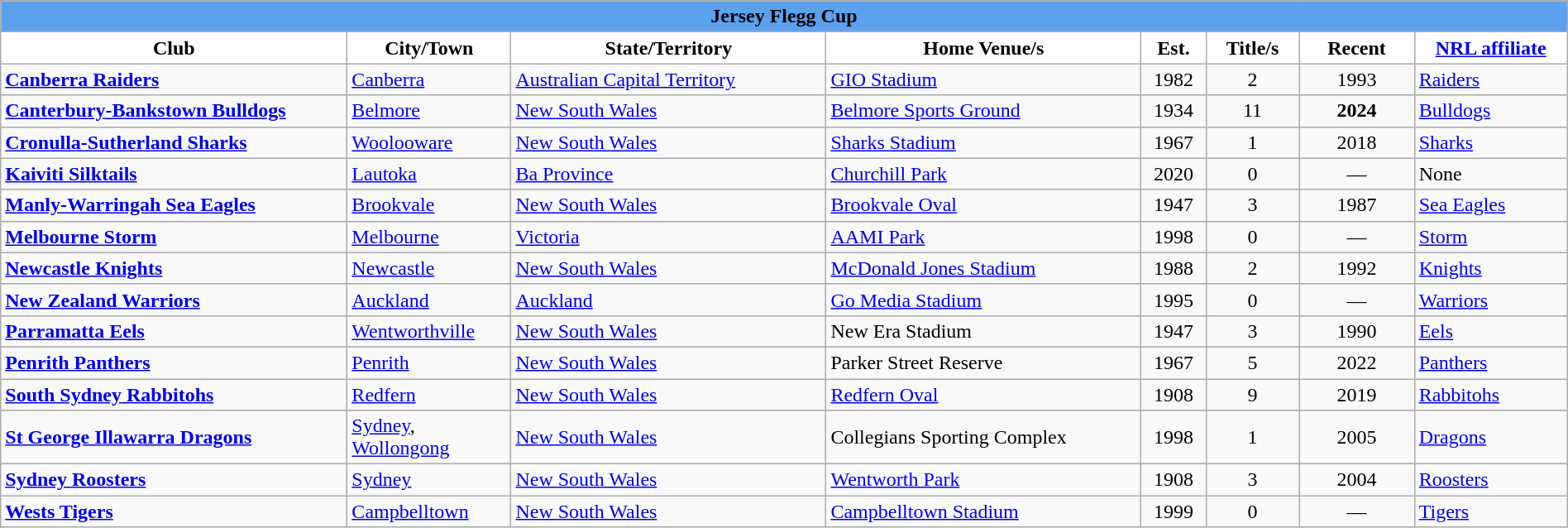<table class="wikitable" style="width: 100%">
<tr>
<td colspan="8" style="background:#5ca1ed; text-align:center;"><strong><span>Jersey Flegg Cup</span></strong></td>
</tr>
<tr>
<th style="background:white; width:11%">Club</th>
<th style="background:white; width:02%">City/Town</th>
<th style="background:white; width:10%">State/Territory</th>
<th style="background:white; width:10%">Home Venue/s</th>
<th style="background:white; width:01%">Est.</th>
<th style="background:white; width:02%">Title/s</th>
<th style="background:white; width:03%">Recent</th>
<th style="background:white; width:04%"><a href='#'>NRL affiliate</a></th>
</tr>
<tr>
<td> <strong><a href='#'>Canberra Raiders</a></strong></td>
<td><a href='#'>Canberra</a></td>
<td><a href='#'>Australian Capital Territory</a></td>
<td><a href='#'>GIO Stadium</a></td>
<td align=center>1982</td>
<td align=center>2</td>
<td align=center>1993</td>
<td> <a href='#'>Raiders</a></td>
</tr>
<tr>
<td> <strong><a href='#'>Canterbury-Bankstown Bulldogs</a></strong></td>
<td><a href='#'>Belmore</a></td>
<td><a href='#'>New South Wales</a></td>
<td><a href='#'>Belmore Sports Ground</a></td>
<td align=center>1934</td>
<td align=center>11</td>
<td align=center><strong>2024</strong></td>
<td> <a href='#'>Bulldogs</a></td>
</tr>
<tr>
<td> <strong><a href='#'>Cronulla-Sutherland Sharks</a></strong></td>
<td><a href='#'>Woolooware</a></td>
<td><a href='#'>New South Wales</a></td>
<td><a href='#'>Sharks Stadium</a></td>
<td align=center>1967</td>
<td align=center>1</td>
<td align=center>2018</td>
<td> <a href='#'>Sharks</a></td>
</tr>
<tr>
<td> <strong><a href='#'>Kaiviti Silktails</a></strong></td>
<td><a href='#'>Lautoka</a></td>
<td><a href='#'>Ba Province</a></td>
<td><a href='#'>Churchill Park</a></td>
<td align=center>2020</td>
<td align=center>0</td>
<td align=center>—</td>
<td>None</td>
</tr>
<tr>
<td> <strong><a href='#'>Manly-Warringah Sea Eagles</a></strong></td>
<td><a href='#'>Brookvale</a></td>
<td><a href='#'>New South Wales</a></td>
<td><a href='#'>Brookvale Oval</a></td>
<td align=center>1947</td>
<td align=center>3</td>
<td align=center>1987</td>
<td> <a href='#'>Sea Eagles</a></td>
</tr>
<tr>
<td> <strong><a href='#'>Melbourne Storm</a></strong></td>
<td><a href='#'>Melbourne</a></td>
<td><a href='#'>Victoria</a></td>
<td><a href='#'>AAMI Park</a></td>
<td align=center>1998</td>
<td align=center>0</td>
<td align=center>—</td>
<td> <a href='#'>Storm</a></td>
</tr>
<tr>
<td> <strong><a href='#'>Newcastle Knights</a></strong></td>
<td><a href='#'>Newcastle</a></td>
<td><a href='#'>New South Wales</a></td>
<td><a href='#'>McDonald Jones Stadium</a></td>
<td align=center>1988</td>
<td align=center>2</td>
<td align=center>1992</td>
<td> <a href='#'>Knights</a></td>
</tr>
<tr>
<td> <strong><a href='#'>New Zealand Warriors</a></strong></td>
<td><a href='#'>Auckland</a></td>
<td><a href='#'>Auckland</a></td>
<td><a href='#'>Go Media Stadium</a></td>
<td align=center>1995</td>
<td align=center>0</td>
<td align=center>—</td>
<td> <a href='#'>Warriors</a></td>
</tr>
<tr>
<td> <strong><a href='#'>Parramatta Eels</a></strong></td>
<td><a href='#'>Wentworthville</a></td>
<td><a href='#'>New South Wales</a></td>
<td>New Era Stadium</td>
<td align=center>1947</td>
<td align=center>3</td>
<td align=center>1990</td>
<td> <a href='#'>Eels</a></td>
</tr>
<tr>
<td> <strong><a href='#'>Penrith Panthers</a></strong></td>
<td><a href='#'>Penrith</a></td>
<td><a href='#'>New South Wales</a></td>
<td>Parker Street Reserve</td>
<td align=center>1967</td>
<td align=center>5</td>
<td align=center>2022</td>
<td> <a href='#'>Panthers</a></td>
</tr>
<tr>
<td> <strong><a href='#'>South Sydney Rabbitohs</a></strong></td>
<td><a href='#'>Redfern</a></td>
<td><a href='#'>New South Wales</a></td>
<td><a href='#'>Redfern Oval</a></td>
<td align=center>1908</td>
<td align=center>9</td>
<td align=center>2019</td>
<td> <a href='#'>Rabbitohs</a></td>
</tr>
<tr>
<td> <strong><a href='#'>St George Illawarra Dragons</a></strong></td>
<td><a href='#'>Sydney</a>, <a href='#'>Wollongong</a></td>
<td><a href='#'>New South Wales</a></td>
<td>Collegians Sporting Complex</td>
<td align=center>1998</td>
<td align=center>1</td>
<td align=center>2005</td>
<td> <a href='#'>Dragons</a></td>
</tr>
<tr>
<td> <strong><a href='#'>Sydney Roosters</a></strong></td>
<td><a href='#'>Sydney</a></td>
<td><a href='#'>New South Wales</a></td>
<td><a href='#'>Wentworth Park</a></td>
<td align=center>1908</td>
<td align=center>3</td>
<td align=center>2004</td>
<td> <a href='#'>Roosters</a></td>
</tr>
<tr>
<td> <strong><a href='#'>Wests Tigers</a></strong></td>
<td><a href='#'>Campbelltown</a></td>
<td><a href='#'>New South Wales</a></td>
<td><a href='#'>Campbelltown Stadium</a></td>
<td align=center>1999</td>
<td align=center>0</td>
<td align=center>—</td>
<td> <a href='#'>Tigers</a></td>
</tr>
</table>
